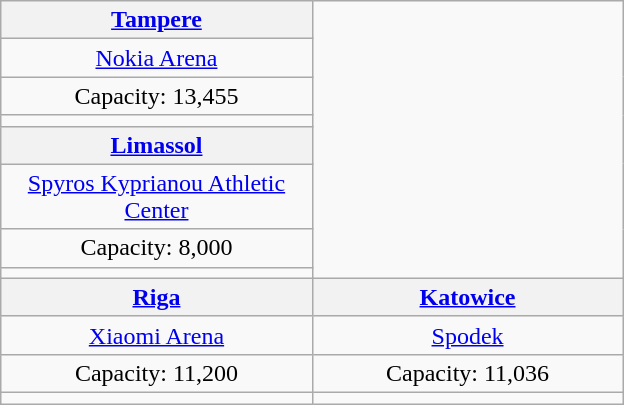<table class="wikitable" style="text-align:center;margin:1em auto;">
<tr>
<th width=200px><a href='#'>Tampere</a></th>
<td colspan=2 rowspan=8></td>
</tr>
<tr>
<td><a href='#'>Nokia Arena</a></td>
</tr>
<tr>
<td>Capacity: 13,455</td>
</tr>
<tr>
<td></td>
</tr>
<tr>
<th><a href='#'>Limassol</a></th>
</tr>
<tr>
<td><a href='#'>Spyros Kyprianou Athletic Center</a></td>
</tr>
<tr>
<td>Capacity: 8,000</td>
</tr>
<tr>
<td></td>
</tr>
<tr>
<th width=200px><a href='#'>Riga</a></th>
<th width=200px><a href='#'>Katowice</a></th>
</tr>
<tr>
<td><a href='#'>Xiaomi Arena</a></td>
<td><a href='#'>Spodek</a></td>
</tr>
<tr>
<td>Capacity: 11,200</td>
<td>Capacity: 11,036</td>
</tr>
<tr>
<td></td>
<td></td>
</tr>
</table>
